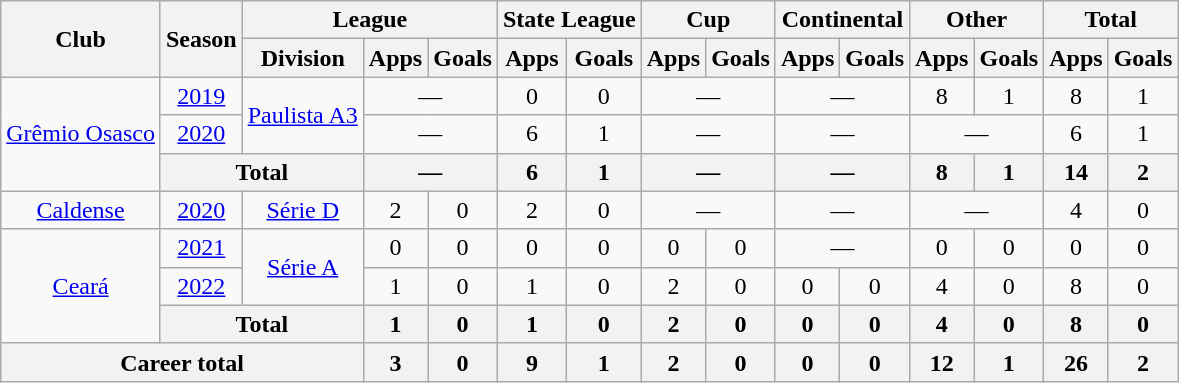<table class="wikitable" style="text-align: center;">
<tr>
<th rowspan="2">Club</th>
<th rowspan="2">Season</th>
<th colspan="3">League</th>
<th colspan="2">State League</th>
<th colspan="2">Cup</th>
<th colspan="2">Continental</th>
<th colspan="2">Other</th>
<th colspan="2">Total</th>
</tr>
<tr>
<th>Division</th>
<th>Apps</th>
<th>Goals</th>
<th>Apps</th>
<th>Goals</th>
<th>Apps</th>
<th>Goals</th>
<th>Apps</th>
<th>Goals</th>
<th>Apps</th>
<th>Goals</th>
<th>Apps</th>
<th>Goals</th>
</tr>
<tr>
<td rowspan="3" valign="center"><a href='#'>Grêmio Osasco</a></td>
<td><a href='#'>2019</a></td>
<td rowspan="2"><a href='#'>Paulista A3</a></td>
<td colspan="2">—</td>
<td>0</td>
<td>0</td>
<td colspan="2">—</td>
<td colspan="2">—</td>
<td>8</td>
<td>1</td>
<td>8</td>
<td>1</td>
</tr>
<tr>
<td><a href='#'>2020</a></td>
<td colspan="2">—</td>
<td>6</td>
<td>1</td>
<td colspan="2">—</td>
<td colspan="2">—</td>
<td colspan="2">—</td>
<td>6</td>
<td>1</td>
</tr>
<tr>
<th colspan="2">Total</th>
<th colspan="2">—</th>
<th>6</th>
<th>1</th>
<th colspan="2">—</th>
<th colspan="2">—</th>
<th>8</th>
<th>1</th>
<th>14</th>
<th>2</th>
</tr>
<tr>
<td valign="center"><a href='#'>Caldense</a></td>
<td><a href='#'>2020</a></td>
<td><a href='#'>Série D</a></td>
<td>2</td>
<td>0</td>
<td>2</td>
<td>0</td>
<td colspan="2">—</td>
<td colspan="2">—</td>
<td colspan="2">—</td>
<td>4</td>
<td>0</td>
</tr>
<tr>
<td rowspan="3" valign="center"><a href='#'>Ceará</a></td>
<td><a href='#'>2021</a></td>
<td rowspan="2"><a href='#'>Série A</a></td>
<td>0</td>
<td>0</td>
<td>0</td>
<td>0</td>
<td>0</td>
<td>0</td>
<td colspan="2">—</td>
<td>0</td>
<td>0</td>
<td>0</td>
<td>0</td>
</tr>
<tr>
<td><a href='#'>2022</a></td>
<td>1</td>
<td>0</td>
<td>1</td>
<td>0</td>
<td>2</td>
<td>0</td>
<td>0</td>
<td>0</td>
<td>4</td>
<td>0</td>
<td>8</td>
<td>0</td>
</tr>
<tr>
<th colspan="2">Total</th>
<th>1</th>
<th>0</th>
<th>1</th>
<th>0</th>
<th>2</th>
<th>0</th>
<th>0</th>
<th>0</th>
<th>4</th>
<th>0</th>
<th>8</th>
<th>0</th>
</tr>
<tr>
<th colspan="3"><strong>Career total</strong></th>
<th>3</th>
<th>0</th>
<th>9</th>
<th>1</th>
<th>2</th>
<th>0</th>
<th>0</th>
<th>0</th>
<th>12</th>
<th>1</th>
<th>26</th>
<th>2</th>
</tr>
</table>
